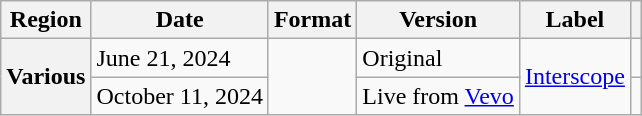<table class="wikitable plainrowheaders">
<tr>
<th scope="col">Region</th>
<th scope="col">Date</th>
<th scope="col">Format</th>
<th scope="col">Version</th>
<th scope="col">Label</th>
<th scope="col"></th>
</tr>
<tr>
<th rowspan="2" scope="row">Various</th>
<td>June 21, 2024</td>
<td rowspan="2"></td>
<td>Original</td>
<td rowspan="2"><a href='#'>Interscope</a></td>
<td style="text-align:center"></td>
</tr>
<tr>
<td>October 11, 2024</td>
<td>Live from <a href='#'>Vevo</a></td>
<td style="text-align:center;"></td>
</tr>
</table>
